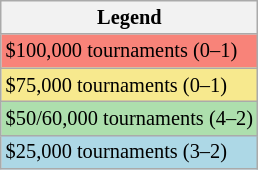<table class="wikitable" style="font-size:85%">
<tr>
<th>Legend</th>
</tr>
<tr style="background:#f88379;">
<td>$100,000 tournaments (0–1)</td>
</tr>
<tr style="background:#f7e98e;">
<td>$75,000 tournaments (0–1)</td>
</tr>
<tr style="background:#addfad;">
<td>$50/60,000 tournaments (4–2)</td>
</tr>
<tr style="background:lightblue;">
<td>$25,000 tournaments (3–2)</td>
</tr>
</table>
